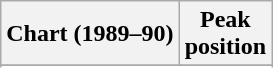<table class="wikitable sortable plainrowheaders" style="text-align:center">
<tr>
<th scope="col">Chart (1989–90)</th>
<th scope="col">Peak<br>position</th>
</tr>
<tr>
</tr>
<tr>
</tr>
<tr>
</tr>
</table>
